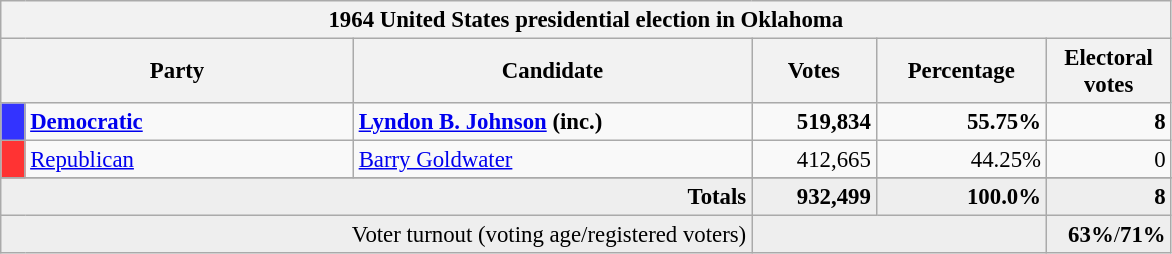<table class="wikitable" style="font-size: 95%;">
<tr>
<th colspan="6">1964 United States presidential election in Oklahoma</th>
</tr>
<tr>
<th colspan="2" style="width: 15em">Party</th>
<th style="width: 17em">Candidate</th>
<th style="width: 5em">Votes</th>
<th style="width: 7em">Percentage</th>
<th style="width: 5em">Electoral votes</th>
</tr>
<tr>
<th style="background-color:#3333FF; width: 3px"></th>
<td style="width: 130px"><strong><a href='#'>Democratic</a></strong></td>
<td><strong><a href='#'>Lyndon B. Johnson</a> (inc.)</strong></td>
<td align="right"><strong>519,834</strong></td>
<td align="right"><strong>55.75%</strong></td>
<td align="right"><strong>8</strong></td>
</tr>
<tr>
<th style="background-color:#FF3333; width: 3px"></th>
<td style="width: 130px"><a href='#'>Republican</a></td>
<td><a href='#'>Barry Goldwater</a></td>
<td align="right">412,665</td>
<td align="right">44.25%</td>
<td align="right">0</td>
</tr>
<tr>
</tr>
<tr>
</tr>
<tr bgcolor="#EEEEEE">
<td colspan="3" align="right"><strong>Totals</strong></td>
<td align="right"><strong>932,499</strong></td>
<td align="right"><strong>100.0%</strong></td>
<td align="right"><strong>8</strong></td>
</tr>
<tr bgcolor="#EEEEEE">
<td colspan="3" align="right">Voter turnout (voting age/registered voters)</td>
<td colspan="2" align="right"></td>
<td align="right"><strong>63%</strong>/<strong>71%</strong></td>
</tr>
</table>
